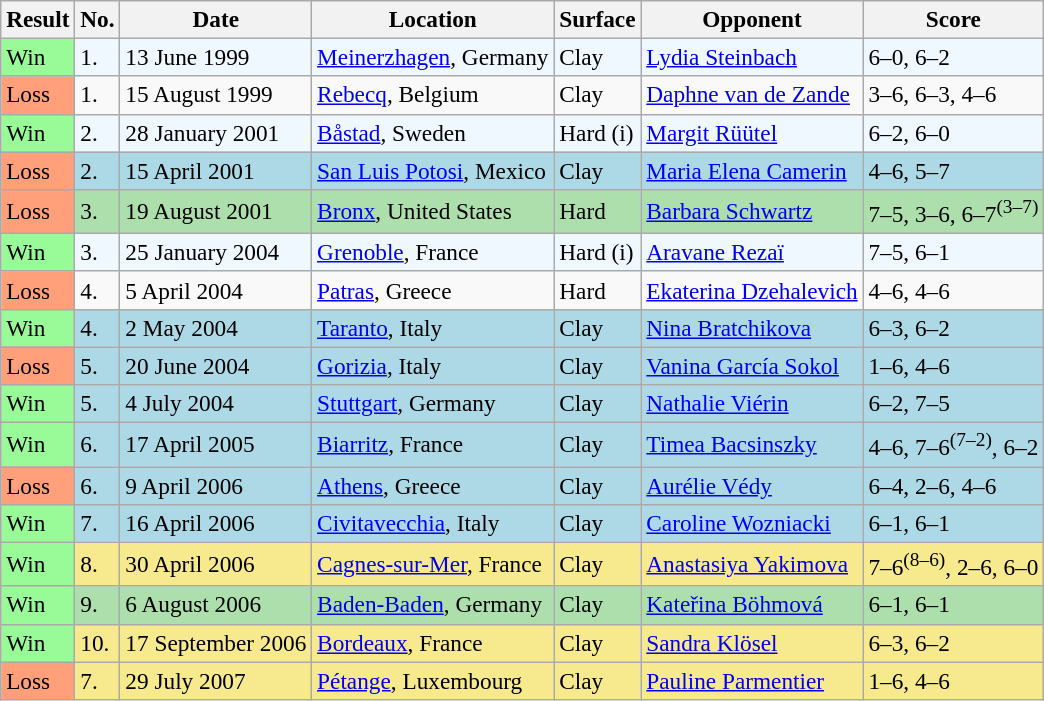<table class="sortable wikitable" style=font-size:97%>
<tr>
<th>Result</th>
<th>No.</th>
<th>Date</th>
<th>Location</th>
<th>Surface</th>
<th>Opponent</th>
<th class="unsortable">Score</th>
</tr>
<tr bgcolor="#f0f8ff">
<td style="background:#98fb98;">Win</td>
<td>1.</td>
<td>13 June 1999</td>
<td><a href='#'>Meinerzhagen</a>, Germany</td>
<td>Clay</td>
<td> <a href='#'>Lydia Steinbach</a></td>
<td>6–0, 6–2</td>
</tr>
<tr>
<td style="background:#ffa07a;">Loss</td>
<td>1.</td>
<td>15 August 1999</td>
<td><a href='#'>Rebecq</a>, Belgium</td>
<td>Clay</td>
<td> <a href='#'>Daphne van de Zande</a></td>
<td>3–6, 6–3, 4–6</td>
</tr>
<tr bgcolor="#f0f8ff">
<td style="background:#98fb98;">Win</td>
<td>2.</td>
<td>28 January 2001</td>
<td><a href='#'>Båstad</a>, Sweden</td>
<td>Hard (i)</td>
<td> <a href='#'>Margit Rüütel</a></td>
<td>6–2, 6–0</td>
</tr>
<tr style="background:lightblue;">
<td style="background:#ffa07a;">Loss</td>
<td>2.</td>
<td>15 April 2001</td>
<td><a href='#'>San Luis Potosi</a>, Mexico</td>
<td>Clay</td>
<td> <a href='#'>Maria Elena Camerin</a></td>
<td>4–6, 5–7</td>
</tr>
<tr bgcolor="#ADDFAD">
<td style="background:#ffa07a;">Loss</td>
<td>3.</td>
<td>19 August 2001</td>
<td><a href='#'>Bronx</a>, United States</td>
<td>Hard</td>
<td> <a href='#'>Barbara Schwartz</a></td>
<td>7–5, 3–6, 6–7<sup>(3–7)</sup></td>
</tr>
<tr bgcolor="#f0f8ff">
<td style="background:#98fb98;">Win</td>
<td>3.</td>
<td>25 January 2004</td>
<td><a href='#'>Grenoble</a>, France</td>
<td>Hard (i)</td>
<td> <a href='#'>Aravane Rezaï</a></td>
<td>7–5, 6–1</td>
</tr>
<tr>
<td style="background:#ffa07a;">Loss</td>
<td>4.</td>
<td>5 April 2004</td>
<td><a href='#'>Patras</a>, Greece</td>
<td>Hard</td>
<td> <a href='#'>Ekaterina Dzehalevich</a></td>
<td>4–6, 4–6</td>
</tr>
<tr style="background:lightblue;">
<td style="background:#98fb98;">Win</td>
<td>4.</td>
<td>2 May 2004</td>
<td><a href='#'>Taranto</a>, Italy</td>
<td>Clay</td>
<td> <a href='#'>Nina Bratchikova</a></td>
<td>6–3, 6–2</td>
</tr>
<tr style="background:lightblue;">
<td style="background:#ffa07a;">Loss</td>
<td>5.</td>
<td>20 June 2004</td>
<td><a href='#'>Gorizia</a>, Italy</td>
<td>Clay</td>
<td> <a href='#'>Vanina García Sokol</a></td>
<td>1–6, 4–6</td>
</tr>
<tr style="background:lightblue;">
<td style="background:#98fb98;">Win</td>
<td>5.</td>
<td>4 July 2004</td>
<td><a href='#'>Stuttgart</a>, Germany</td>
<td>Clay</td>
<td> <a href='#'>Nathalie Viérin</a></td>
<td>6–2, 7–5</td>
</tr>
<tr style="background:lightblue;">
<td style="background:#98fb98;">Win</td>
<td>6.</td>
<td>17 April 2005</td>
<td><a href='#'>Biarritz</a>, France</td>
<td>Clay</td>
<td> <a href='#'>Timea Bacsinszky</a></td>
<td>4–6, 7–6<sup>(7–2)</sup>, 6–2</td>
</tr>
<tr style="background:lightblue;">
<td style="background:#ffa07a;">Loss</td>
<td>6.</td>
<td>9 April 2006</td>
<td><a href='#'>Athens</a>, Greece</td>
<td>Clay</td>
<td> <a href='#'>Aurélie Védy</a></td>
<td>6–4, 2–6, 4–6</td>
</tr>
<tr style="background:lightblue;">
<td style="background:#98fb98;">Win</td>
<td>7.</td>
<td>16 April 2006</td>
<td><a href='#'>Civitavecchia</a>, Italy</td>
<td>Clay</td>
<td> <a href='#'>Caroline Wozniacki</a></td>
<td>6–1, 6–1</td>
</tr>
<tr bgcolor="#F7E98E">
<td style="background:#98fb98;">Win</td>
<td>8.</td>
<td>30 April 2006</td>
<td><a href='#'>Cagnes-sur-Mer</a>, France</td>
<td>Clay</td>
<td> <a href='#'>Anastasiya Yakimova</a></td>
<td>7–6<sup>(8–6)</sup>, 2–6, 6–0</td>
</tr>
<tr style="background:#addfad;">
<td style="background:#98fb98;">Win</td>
<td>9.</td>
<td>6 August 2006</td>
<td><a href='#'>Baden-Baden</a>, Germany</td>
<td>Clay</td>
<td> <a href='#'>Kateřina Böhmová</a></td>
<td>6–1, 6–1</td>
</tr>
<tr bgcolor="#F7E98E">
<td style="background:#98fb98;">Win</td>
<td>10.</td>
<td>17 September 2006</td>
<td><a href='#'>Bordeaux</a>, France</td>
<td>Clay</td>
<td> <a href='#'>Sandra Klösel</a></td>
<td>6–3, 6–2</td>
</tr>
<tr bgcolor="#F7E98E">
<td style="background:#ffa07a;">Loss</td>
<td>7.</td>
<td>29 July 2007</td>
<td><a href='#'>Pétange</a>, Luxembourg</td>
<td>Clay</td>
<td> <a href='#'>Pauline Parmentier</a></td>
<td>1–6, 4–6</td>
</tr>
</table>
